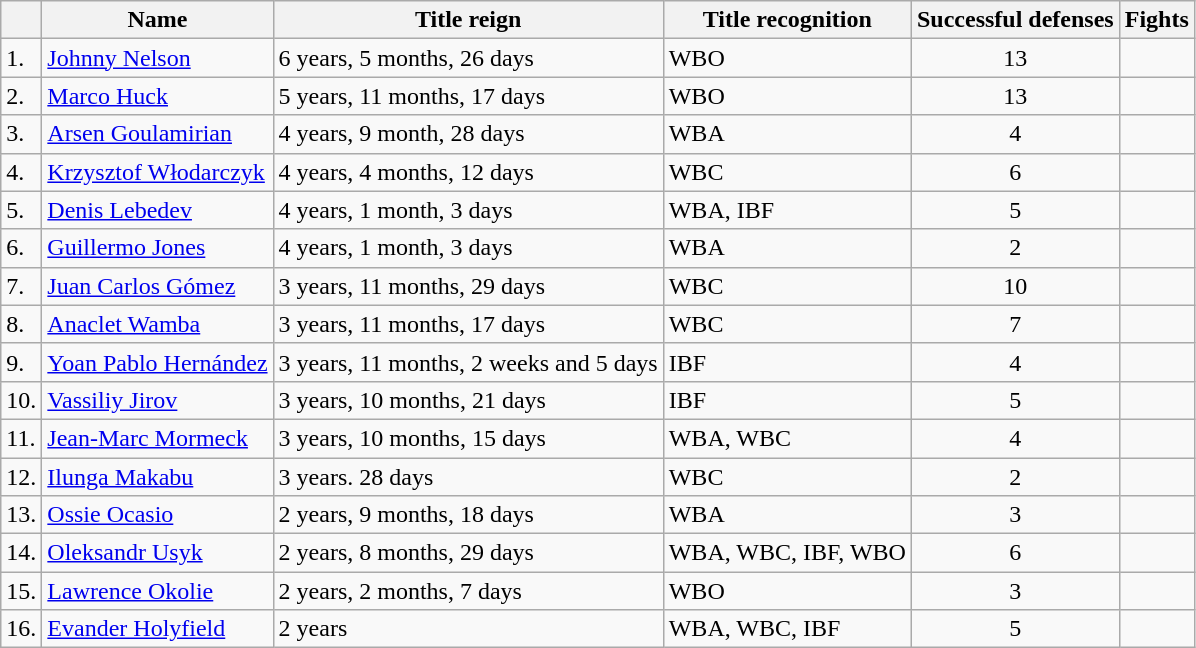<table class="sortable wikitable">
<tr>
<th></th>
<th>Name</th>
<th>Title reign</th>
<th>Title recognition</th>
<th>Successful defenses</th>
<th>Fights</th>
</tr>
<tr>
<td>1.</td>
<td><a href='#'>Johnny Nelson</a></td>
<td>6 years, 5 months, 26 days</td>
<td>WBO</td>
<td align="center">13</td>
<td></td>
</tr>
<tr>
<td>2.</td>
<td><a href='#'>Marco Huck</a></td>
<td>5 years, 11 months, 17 days</td>
<td>WBO</td>
<td align="center">13</td>
<td></td>
</tr>
<tr>
<td>3.</td>
<td><a href='#'>Arsen Goulamirian</a></td>
<td>4 years, 9 month, 28 days</td>
<td>WBA</td>
<td align="center">4</td>
<td></td>
</tr>
<tr>
<td>4.</td>
<td><a href='#'>Krzysztof Włodarczyk</a></td>
<td>4 years, 4 months, 12 days</td>
<td>WBC</td>
<td align="center">6</td>
<td></td>
</tr>
<tr>
<td>5.</td>
<td><a href='#'>Denis Lebedev</a></td>
<td>4 years, 1 month, 3 days</td>
<td>WBA, IBF</td>
<td align="center">5</td>
<td></td>
</tr>
<tr>
<td>6.</td>
<td><a href='#'>Guillermo Jones</a></td>
<td>4 years, 1 month, 3 days</td>
<td>WBA</td>
<td align="center">2</td>
<td></td>
</tr>
<tr>
<td>7.</td>
<td><a href='#'>Juan Carlos Gómez</a></td>
<td>3 years, 11 months, 29 days</td>
<td>WBC</td>
<td align="center">10</td>
<td></td>
</tr>
<tr>
<td>8.</td>
<td><a href='#'>Anaclet Wamba</a></td>
<td>3 years, 11 months, 17 days</td>
<td>WBC</td>
<td align="center">7</td>
<td></td>
</tr>
<tr>
<td>9.</td>
<td><a href='#'>Yoan Pablo Hernández</a></td>
<td>3 years, 11 months, 2 weeks and 5 days</td>
<td>IBF</td>
<td align="center">4</td>
<td></td>
</tr>
<tr>
<td>10.</td>
<td><a href='#'>Vassiliy Jirov</a></td>
<td>3 years, 10 months, 21 days</td>
<td>IBF</td>
<td align="center">5</td>
<td></td>
</tr>
<tr>
<td>11.</td>
<td><a href='#'>Jean-Marc Mormeck</a></td>
<td>3 years, 10 months, 15 days</td>
<td>WBA, WBC</td>
<td align="center">4</td>
<td></td>
</tr>
<tr>
<td>12.</td>
<td><a href='#'>Ilunga Makabu</a></td>
<td>3 years. 28 days</td>
<td>WBC</td>
<td align="center">2</td>
<td></td>
</tr>
<tr>
<td>13.</td>
<td><a href='#'>Ossie Ocasio</a></td>
<td>2 years, 9 months, 18 days</td>
<td>WBA</td>
<td align="center">3</td>
<td></td>
</tr>
<tr>
<td>14.</td>
<td><a href='#'>Oleksandr Usyk</a></td>
<td>2 years, 8 months, 29 days</td>
<td>WBA, WBC, IBF, WBO</td>
<td align="center">6</td>
<td></td>
</tr>
<tr>
<td>15.</td>
<td><a href='#'>Lawrence Okolie</a></td>
<td>2 years, 2 months, 7 days</td>
<td>WBO</td>
<td align="center">3</td>
<td></td>
</tr>
<tr>
<td>16.</td>
<td><a href='#'>Evander Holyfield</a></td>
<td>2 years</td>
<td>WBA, WBC, IBF</td>
<td align="center">5</td>
<td></td>
</tr>
</table>
